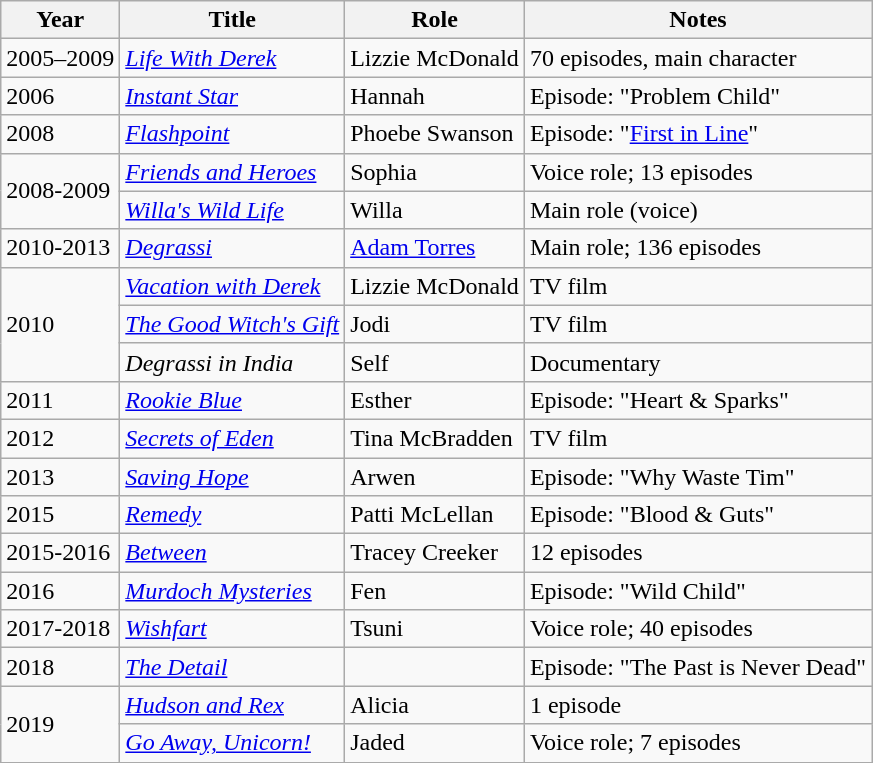<table class="wikitable sortable">
<tr>
<th>Year</th>
<th>Title</th>
<th>Role</th>
<th class="unsortable">Notes</th>
</tr>
<tr>
<td>2005–2009</td>
<td><em><a href='#'>Life With Derek</a></em></td>
<td>Lizzie McDonald</td>
<td>70 episodes, main character</td>
</tr>
<tr>
<td>2006</td>
<td><em><a href='#'>Instant Star</a></em></td>
<td>Hannah</td>
<td>Episode: "Problem Child"</td>
</tr>
<tr>
<td>2008</td>
<td><em><a href='#'>Flashpoint</a></em></td>
<td>Phoebe Swanson</td>
<td>Episode: "<a href='#'>First in Line</a>"</td>
</tr>
<tr>
<td rowspan="2">2008-2009</td>
<td><em><a href='#'>Friends and Heroes</a></em></td>
<td>Sophia</td>
<td>Voice role; 13 episodes</td>
</tr>
<tr>
<td><em><a href='#'>Willa's Wild Life</a></em></td>
<td>Willa</td>
<td>Main role (voice)</td>
</tr>
<tr>
<td>2010-2013</td>
<td><em><a href='#'>Degrassi</a></em></td>
<td><a href='#'>Adam Torres</a></td>
<td>Main role; 136 episodes</td>
</tr>
<tr>
<td rowspan="3">2010</td>
<td><em><a href='#'>Vacation with Derek</a></em></td>
<td>Lizzie McDonald</td>
<td>TV film</td>
</tr>
<tr>
<td data-sort-value="Good Witch's Gift, The"><em><a href='#'>The Good Witch's Gift</a></em></td>
<td>Jodi</td>
<td>TV film</td>
</tr>
<tr>
<td><em>Degrassi in India</em></td>
<td>Self</td>
<td>Documentary</td>
</tr>
<tr>
<td>2011</td>
<td><em><a href='#'>Rookie Blue</a></em></td>
<td>Esther</td>
<td>Episode: "Heart & Sparks"</td>
</tr>
<tr>
<td>2012</td>
<td><em><a href='#'>Secrets of Eden</a></em></td>
<td>Tina McBradden</td>
<td>TV film</td>
</tr>
<tr>
<td>2013</td>
<td><em><a href='#'>Saving Hope</a></em></td>
<td>Arwen</td>
<td>Episode: "Why Waste Tim"</td>
</tr>
<tr>
<td>2015</td>
<td><em><a href='#'>Remedy</a></em></td>
<td>Patti McLellan</td>
<td>Episode: "Blood & Guts"</td>
</tr>
<tr>
<td>2015-2016</td>
<td><em><a href='#'>Between</a></em></td>
<td>Tracey Creeker</td>
<td>12 episodes</td>
</tr>
<tr>
<td>2016</td>
<td><em><a href='#'>Murdoch Mysteries</a></em></td>
<td>Fen</td>
<td>Episode: "Wild Child"</td>
</tr>
<tr>
<td>2017-2018</td>
<td><em><a href='#'>Wishfart</a></em></td>
<td>Tsuni</td>
<td>Voice role; 40 episodes</td>
</tr>
<tr>
<td>2018</td>
<td data-sort-value="Detail, The"><em><a href='#'>The Detail</a></em></td>
<td></td>
<td>Episode: "The Past is Never Dead"</td>
</tr>
<tr>
<td rowspan="2">2019</td>
<td><em><a href='#'>Hudson and Rex</a></em></td>
<td>Alicia</td>
<td>1 episode</td>
</tr>
<tr>
<td><em><a href='#'>Go Away, Unicorn!</a></em></td>
<td>Jaded</td>
<td>Voice role; 7 episodes</td>
</tr>
</table>
